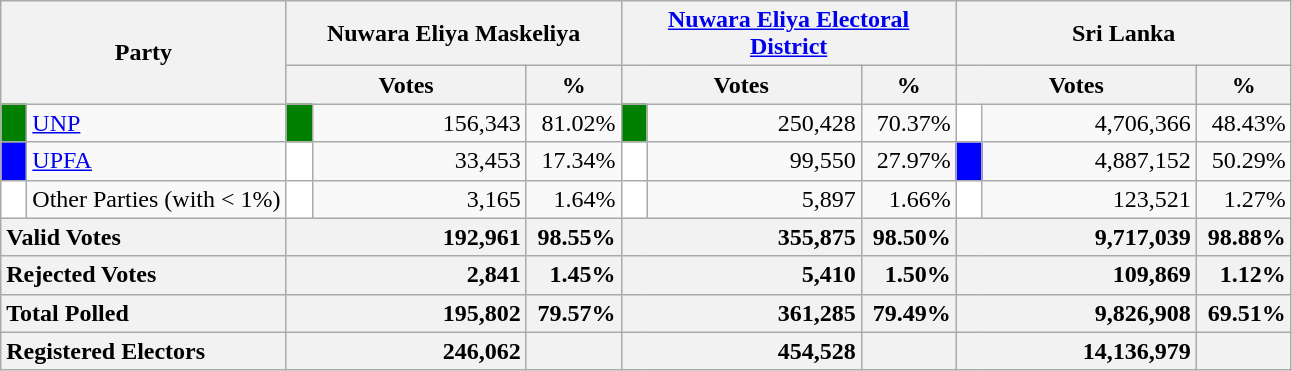<table class="wikitable">
<tr>
<th colspan="2" width="144px"rowspan="2">Party</th>
<th colspan="3" width="216px">Nuwara Eliya Maskeliya</th>
<th colspan="3" width="216px"><a href='#'>Nuwara Eliya Electoral District</a></th>
<th colspan="3" width="216px">Sri Lanka</th>
</tr>
<tr>
<th colspan="2" width="144px">Votes</th>
<th>%</th>
<th colspan="2" width="144px">Votes</th>
<th>%</th>
<th colspan="2" width="144px">Votes</th>
<th>%</th>
</tr>
<tr>
<td style="background-color:green;" width="10px"></td>
<td style="text-align:left;"><a href='#'>UNP</a></td>
<td style="background-color:green;" width="10px"></td>
<td style="text-align:right;">156,343</td>
<td style="text-align:right;">81.02%</td>
<td style="background-color:green;" width="10px"></td>
<td style="text-align:right;">250,428</td>
<td style="text-align:right;">70.37%</td>
<td style="background-color:white;" width="10px"></td>
<td style="text-align:right;">4,706,366</td>
<td style="text-align:right;">48.43%</td>
</tr>
<tr>
<td style="background-color:blue;" width="10px"></td>
<td style="text-align:left;"><a href='#'>UPFA</a></td>
<td style="background-color:white;" width="10px"></td>
<td style="text-align:right;">33,453</td>
<td style="text-align:right;">17.34%</td>
<td style="background-color:white;" width="10px"></td>
<td style="text-align:right;">99,550</td>
<td style="text-align:right;">27.97%</td>
<td style="background-color:blue;" width="10px"></td>
<td style="text-align:right;">4,887,152</td>
<td style="text-align:right;">50.29%</td>
</tr>
<tr>
<td style="background-color:white;" width="10px"></td>
<td style="text-align:left;">Other Parties (with < 1%)</td>
<td style="background-color:white;" width="10px"></td>
<td style="text-align:right;">3,165</td>
<td style="text-align:right;">1.64%</td>
<td style="background-color:white;" width="10px"></td>
<td style="text-align:right;">5,897</td>
<td style="text-align:right;">1.66%</td>
<td style="background-color:white;" width="10px"></td>
<td style="text-align:right;">123,521</td>
<td style="text-align:right;">1.27%</td>
</tr>
<tr>
<th colspan="2" width="144px"style="text-align:left;">Valid Votes</th>
<th style="text-align:right;"colspan="2" width="144px">192,961</th>
<th style="text-align:right;">98.55%</th>
<th style="text-align:right;"colspan="2" width="144px">355,875</th>
<th style="text-align:right;">98.50%</th>
<th style="text-align:right;"colspan="2" width="144px">9,717,039</th>
<th style="text-align:right;">98.88%</th>
</tr>
<tr>
<th colspan="2" width="144px"style="text-align:left;">Rejected Votes</th>
<th style="text-align:right;"colspan="2" width="144px">2,841</th>
<th style="text-align:right;">1.45%</th>
<th style="text-align:right;"colspan="2" width="144px">5,410</th>
<th style="text-align:right;">1.50%</th>
<th style="text-align:right;"colspan="2" width="144px">109,869</th>
<th style="text-align:right;">1.12%</th>
</tr>
<tr>
<th colspan="2" width="144px"style="text-align:left;">Total Polled</th>
<th style="text-align:right;"colspan="2" width="144px">195,802</th>
<th style="text-align:right;">79.57%</th>
<th style="text-align:right;"colspan="2" width="144px">361,285</th>
<th style="text-align:right;">79.49%</th>
<th style="text-align:right;"colspan="2" width="144px">9,826,908</th>
<th style="text-align:right;">69.51%</th>
</tr>
<tr>
<th colspan="2" width="144px"style="text-align:left;">Registered Electors</th>
<th style="text-align:right;"colspan="2" width="144px">246,062</th>
<th></th>
<th style="text-align:right;"colspan="2" width="144px">454,528</th>
<th></th>
<th style="text-align:right;"colspan="2" width="144px">14,136,979</th>
<th></th>
</tr>
</table>
